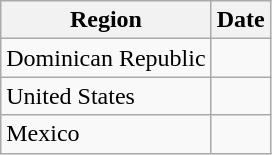<table class="wikitable">
<tr>
<th>Region</th>
<th>Date</th>
</tr>
<tr>
<td>Dominican Republic</td>
<td></td>
</tr>
<tr>
<td>United States</td>
<td></td>
</tr>
<tr>
<td>Mexico</td>
<td></td>
</tr>
</table>
